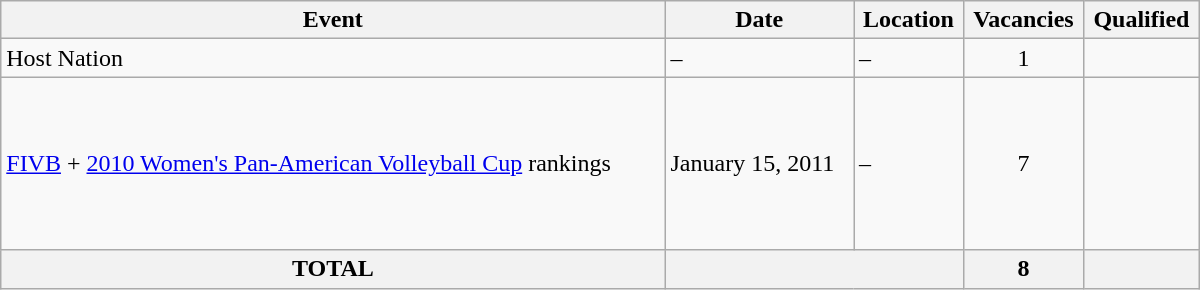<table class="wikitable" width=800>
<tr>
<th>Event</th>
<th>Date</th>
<th>Location</th>
<th>Vacancies</th>
<th>Qualified</th>
</tr>
<tr>
<td>Host Nation</td>
<td>–</td>
<td>–</td>
<td align=center>1</td>
<td></td>
</tr>
<tr>
<td><a href='#'>FIVB</a> + <a href='#'>2010 Women's Pan-American Volleyball Cup</a> rankings</td>
<td>January 15, 2011</td>
<td>–</td>
<td align=center>7</td>
<td> <br>  <br>  <br>  <br>  <br>  <br> </td>
</tr>
<tr>
<th>TOTAL</th>
<th colspan="2"></th>
<th>8</th>
<th></th>
</tr>
</table>
